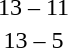<table style="text-align:center">
<tr>
<th width=200></th>
<th width=100></th>
<th width=200></th>
</tr>
<tr>
<td align=right><strong></strong></td>
<td>13 – 11</td>
<td align=left></td>
</tr>
<tr>
<td align=right><strong></strong></td>
<td>13 – 5</td>
<td align=left></td>
</tr>
</table>
